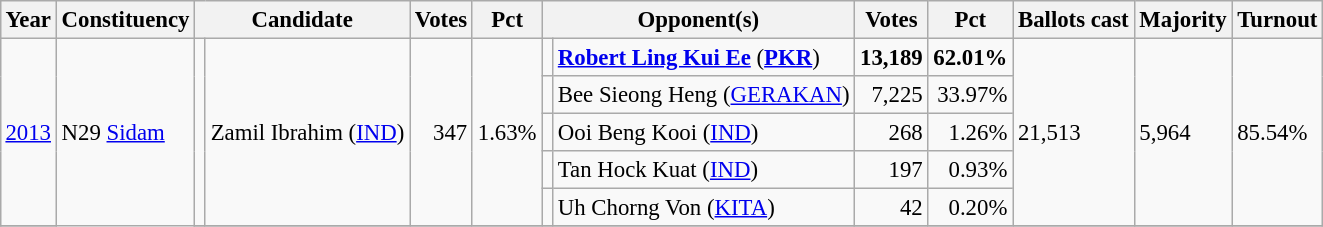<table class="wikitable" style="margin:0.5em ; font-size:95%">
<tr>
<th>Year</th>
<th>Constituency</th>
<th colspan=2>Candidate</th>
<th>Votes</th>
<th>Pct</th>
<th colspan=2>Opponent(s)</th>
<th>Votes</th>
<th>Pct</th>
<th>Ballots cast</th>
<th>Majority</th>
<th>Turnout</th>
</tr>
<tr>
<td rowspan=5><a href='#'>2013</a></td>
<td rowspan=8>N29 <a href='#'>Sidam</a></td>
<td rowspan=5 ></td>
<td rowspan=5>Zamil Ibrahim (<a href='#'>IND</a>)</td>
<td rowspan=5 align="right">347</td>
<td rowspan=5>1.63%</td>
<td></td>
<td><strong><a href='#'>Robert Ling Kui Ee</a></strong> (<a href='#'><strong>PKR</strong></a>)</td>
<td align="right"><strong>13,189</strong></td>
<td><strong>62.01%</strong></td>
<td rowspan=5>21,513</td>
<td rowspan=5>5,964</td>
<td rowspan=5>85.54%</td>
</tr>
<tr>
<td></td>
<td>Bee Sieong Heng (<a href='#'>GERAKAN</a>)</td>
<td align="right">7,225</td>
<td align="right">33.97%</td>
</tr>
<tr>
<td></td>
<td>Ooi Beng Kooi  (<a href='#'>IND</a>)</td>
<td align="right">268</td>
<td align="right">1.26%</td>
</tr>
<tr>
<td></td>
<td>Tan Hock Kuat (<a href='#'>IND</a>)</td>
<td align="right">197</td>
<td align="right">0.93%</td>
</tr>
<tr>
<td></td>
<td>Uh Chorng Von (<a href='#'>KITA</a>)</td>
<td align="right">42</td>
<td align="right">0.20%</td>
</tr>
<tr>
</tr>
</table>
